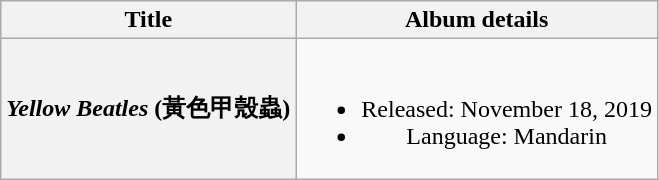<table class="wikitable plainrowheaders" style="text-align:center;">
<tr>
<th scope="col">Title</th>
<th scope="col">Album details</th>
</tr>
<tr>
<th scope=row><em>Yellow Beatles</em> (黃色甲殼蟲)</th>
<td><br><ul><li>Released: November 18, 2019</li><li>Language: Mandarin</li></ul></td>
</tr>
</table>
